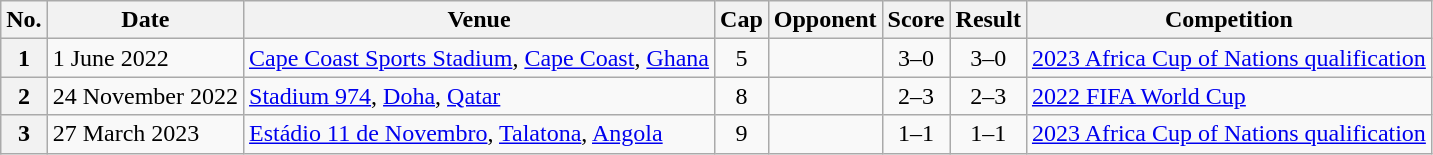<table class="wikitable sortable">
<tr>
<th>No.</th>
<th>Date</th>
<th>Venue</th>
<th>Cap</th>
<th>Opponent</th>
<th>Score</th>
<th>Result</th>
<th>Competition</th>
</tr>
<tr>
<th>1</th>
<td>1 June 2022</td>
<td><a href='#'>Cape Coast Sports Stadium</a>, <a href='#'>Cape Coast</a>, <a href='#'>Ghana</a></td>
<td align=center>5</td>
<td></td>
<td align=center>3–0</td>
<td align="center">3–0</td>
<td><a href='#'>2023 Africa Cup of Nations qualification</a></td>
</tr>
<tr>
<th>2</th>
<td>24 November 2022</td>
<td><a href='#'>Stadium 974</a>, <a href='#'>Doha</a>, <a href='#'>Qatar</a></td>
<td align=center>8</td>
<td></td>
<td align=center>2–3</td>
<td align="center">2–3</td>
<td><a href='#'>2022 FIFA World Cup</a></td>
</tr>
<tr>
<th>3</th>
<td>27 March 2023</td>
<td><a href='#'>Estádio 11 de Novembro</a>, <a href='#'>Talatona</a>, <a href='#'>Angola</a></td>
<td align=center>9</td>
<td></td>
<td align=center>1–1</td>
<td align="center">1–1</td>
<td><a href='#'>2023 Africa Cup of Nations qualification</a></td>
</tr>
</table>
